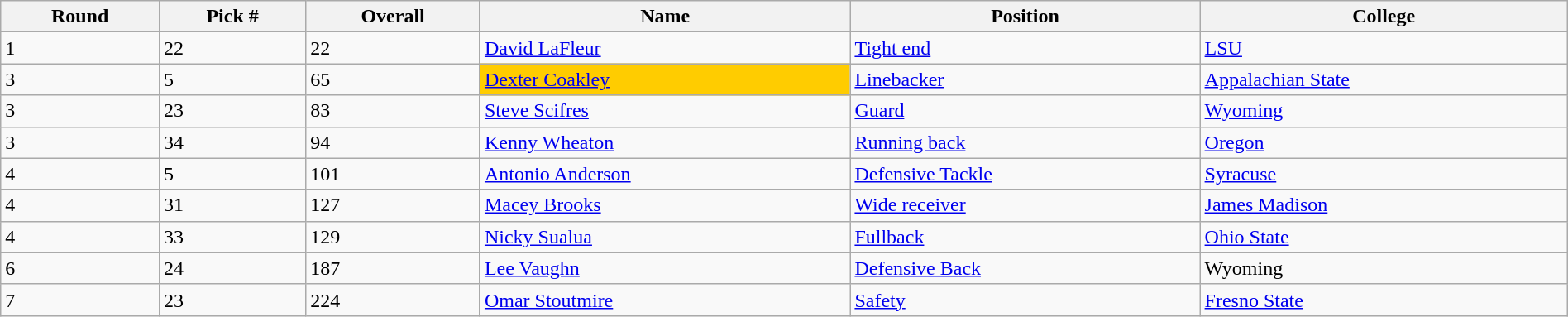<table class="wikitable sortable sortable" style="width: 100%">
<tr>
<th>Round</th>
<th>Pick #</th>
<th>Overall</th>
<th>Name</th>
<th>Position</th>
<th>College</th>
</tr>
<tr>
<td>1</td>
<td>22</td>
<td>22</td>
<td><a href='#'>David LaFleur</a></td>
<td><a href='#'>Tight end</a></td>
<td><a href='#'>LSU</a></td>
</tr>
<tr>
<td>3</td>
<td>5</td>
<td>65</td>
<td bgcolor=#FFCC00><a href='#'>Dexter Coakley</a></td>
<td><a href='#'>Linebacker</a></td>
<td><a href='#'>Appalachian State</a></td>
</tr>
<tr>
<td>3</td>
<td>23</td>
<td>83</td>
<td><a href='#'>Steve Scifres</a></td>
<td><a href='#'>Guard</a></td>
<td><a href='#'>Wyoming</a></td>
</tr>
<tr>
<td>3</td>
<td>34</td>
<td>94</td>
<td><a href='#'>Kenny Wheaton</a></td>
<td><a href='#'>Running back</a></td>
<td><a href='#'>Oregon</a></td>
</tr>
<tr>
<td>4</td>
<td>5</td>
<td>101</td>
<td><a href='#'>Antonio Anderson</a></td>
<td><a href='#'>Defensive Tackle</a></td>
<td><a href='#'>Syracuse</a></td>
</tr>
<tr>
<td>4</td>
<td>31</td>
<td>127</td>
<td><a href='#'>Macey Brooks</a></td>
<td><a href='#'>Wide receiver</a></td>
<td><a href='#'>James Madison</a></td>
</tr>
<tr>
<td>4</td>
<td>33</td>
<td>129</td>
<td><a href='#'>Nicky Sualua</a></td>
<td><a href='#'>Fullback</a></td>
<td><a href='#'>Ohio State</a></td>
</tr>
<tr>
<td>6</td>
<td>24</td>
<td>187</td>
<td><a href='#'>Lee Vaughn</a></td>
<td><a href='#'>Defensive Back</a></td>
<td>Wyoming</td>
</tr>
<tr>
<td>7</td>
<td>23</td>
<td>224</td>
<td><a href='#'>Omar Stoutmire</a></td>
<td><a href='#'>Safety</a></td>
<td><a href='#'>Fresno State</a></td>
</tr>
</table>
